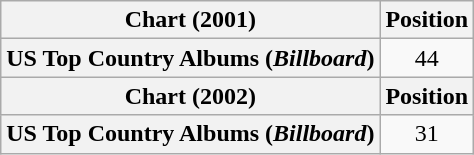<table class="wikitable plainrowheaders" style="text-align:center">
<tr>
<th scope="col">Chart (2001)</th>
<th scope="col">Position</th>
</tr>
<tr>
<th scope="row">US Top Country Albums (<em>Billboard</em>)</th>
<td>44</td>
</tr>
<tr>
<th scope="col">Chart (2002)</th>
<th scope="col">Position</th>
</tr>
<tr>
<th scope="row">US Top Country Albums (<em>Billboard</em>)</th>
<td>31</td>
</tr>
</table>
